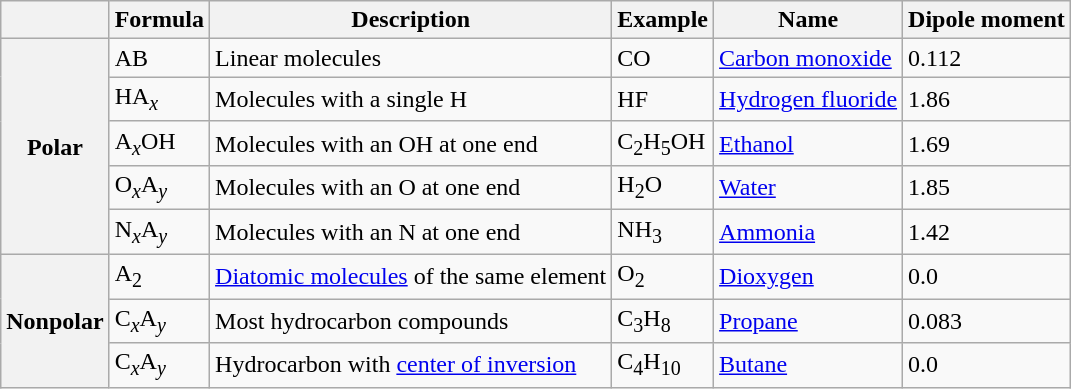<table class="wikitable">
<tr>
<th></th>
<th>Formula</th>
<th>Description</th>
<th>Example</th>
<th>Name</th>
<th>Dipole moment</th>
</tr>
<tr>
<th rowspan=5>Polar</th>
<td>AB</td>
<td>Linear molecules</td>
<td>CO</td>
<td><a href='#'>Carbon monoxide</a></td>
<td>0.112</td>
</tr>
<tr>
<td>HA<sub><em>x</em></sub></td>
<td>Molecules with a single H</td>
<td>HF</td>
<td><a href='#'>Hydrogen fluoride</a></td>
<td>1.86</td>
</tr>
<tr>
<td>A<sub><em>x</em></sub>OH</td>
<td>Molecules with an OH at one end</td>
<td>C<sub>2</sub>H<sub>5</sub>OH</td>
<td><a href='#'>Ethanol</a></td>
<td>1.69</td>
</tr>
<tr>
<td>O<sub><em>x</em></sub>A<sub><em>y</em></sub></td>
<td>Molecules with an O at one end</td>
<td>H<sub>2</sub>O</td>
<td><a href='#'>Water</a></td>
<td>1.85</td>
</tr>
<tr>
<td>N<sub><em>x</em></sub>A<sub><em>y</em></sub></td>
<td>Molecules with an N at one end</td>
<td>NH<sub>3</sub></td>
<td><a href='#'>Ammonia</a></td>
<td>1.42</td>
</tr>
<tr>
<th rowspan=3>Nonpolar</th>
<td>A<sub>2</sub></td>
<td><a href='#'>Diatomic molecules</a> of the same element</td>
<td>O<sub>2</sub></td>
<td><a href='#'>Dioxygen</a></td>
<td>0.0</td>
</tr>
<tr>
<td>C<sub><em>x</em></sub>A<sub><em>y</em></sub></td>
<td>Most hydrocarbon compounds</td>
<td>C<sub>3</sub>H<sub>8</sub></td>
<td><a href='#'>Propane</a></td>
<td>0.083</td>
</tr>
<tr>
<td>C<sub><em>x</em></sub>A<sub><em>y</em></sub></td>
<td>Hydrocarbon with <a href='#'>center of inversion</a></td>
<td>C<sub>4</sub>H<sub>10</sub></td>
<td><a href='#'>Butane</a></td>
<td>0.0</td>
</tr>
</table>
